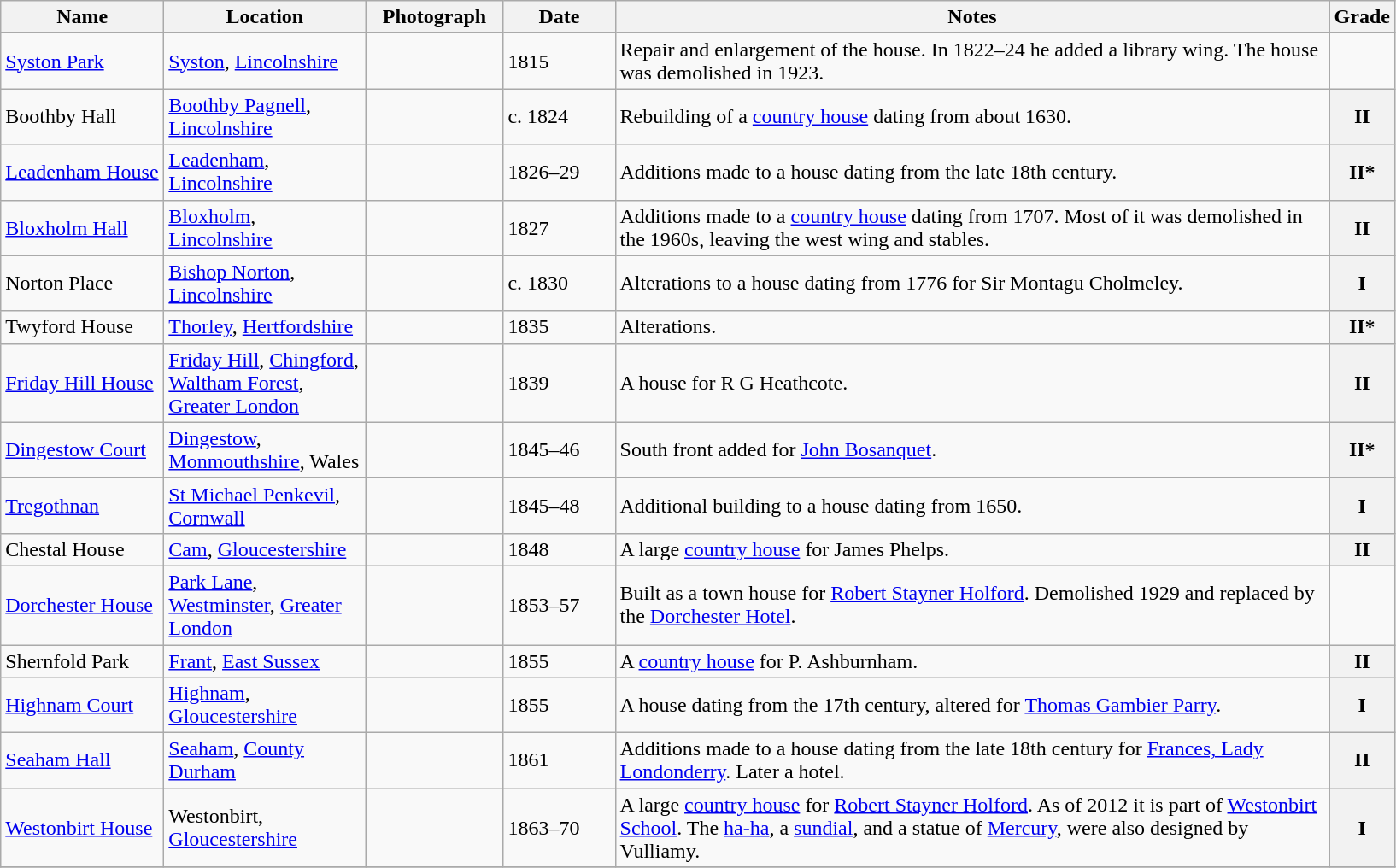<table class="wikitable sortable">
<tr>
<th style="width:120px">Name</th>
<th style="width:150px">Location</th>
<th style="width:100px" class="unsortable">Photograph</th>
<th style="width:80px">Date</th>
<th style="width:550px" class="unsortable">Notes</th>
<th style="width:24px">Grade</th>
</tr>
<tr>
<td><a href='#'>Syston Park</a></td>
<td><a href='#'>Syston</a>, <a href='#'>Lincolnshire</a><br><small></small></td>
<td></td>
<td>1815</td>
<td>Repair and enlargement of the house.  In 1822–24 he added a library wing.  The house was demolished in 1923.</td>
</tr>
<tr>
<td>Boothby Hall</td>
<td><a href='#'>Boothby Pagnell</a>, <a href='#'>Lincolnshire</a><br><small></small></td>
<td></td>
<td>c. 1824</td>
<td>Rebuilding of a <a href='#'>country house</a> dating from about 1630.</td>
<th>II</th>
</tr>
<tr>
<td><a href='#'>Leadenham House</a></td>
<td><a href='#'>Leadenham</a>, <a href='#'>Lincolnshire</a><br><small></small></td>
<td></td>
<td>1826–29</td>
<td>Additions made to a house dating from the late 18th century.</td>
<th>II*</th>
</tr>
<tr>
<td><a href='#'>Bloxholm Hall</a></td>
<td><a href='#'>Bloxholm</a>, <a href='#'>Lincolnshire</a><br><small></small></td>
<td></td>
<td>1827</td>
<td>Additions made to a <a href='#'>country house</a> dating from 1707. Most of it was demolished in the 1960s, leaving the west wing and stables.</td>
<th>II</th>
</tr>
<tr>
<td>Norton Place</td>
<td><a href='#'>Bishop Norton</a>, <a href='#'>Lincolnshire</a><br><small></small></td>
<td></td>
<td>c. 1830</td>
<td>Alterations to a house dating from 1776 for Sir Montagu Cholmeley.</td>
<th>I</th>
</tr>
<tr>
<td>Twyford House</td>
<td><a href='#'>Thorley</a>, <a href='#'>Hertfordshire</a><br><small></small></td>
<td></td>
<td>1835</td>
<td>Alterations.</td>
<th>II*</th>
</tr>
<tr>
<td><a href='#'>Friday Hill House</a></td>
<td><a href='#'>Friday Hill</a>, <a href='#'>Chingford</a>, <a href='#'>Waltham Forest</a>,<br><a href='#'>Greater London</a><br><small></small></td>
<td></td>
<td>1839</td>
<td>A house for R G Heathcote.</td>
<th>II</th>
</tr>
<tr>
<td><a href='#'>Dingestow Court</a></td>
<td><a href='#'>Dingestow</a>, <a href='#'>Monmouthshire</a>, Wales<br><small></small></td>
<td></td>
<td>1845–46</td>
<td>South front added for <a href='#'>John Bosanquet</a>.</td>
<th>II*</th>
</tr>
<tr>
<td><a href='#'>Tregothnan</a></td>
<td><a href='#'>St Michael Penkevil</a>, <a href='#'>Cornwall</a><br><small></small></td>
<td></td>
<td>1845–48</td>
<td>Additional building to a house dating from 1650.</td>
<th>I</th>
</tr>
<tr>
<td>Chestal House</td>
<td><a href='#'>Cam</a>, <a href='#'>Gloucestershire</a><br><small></small></td>
<td></td>
<td>1848</td>
<td>A large <a href='#'>country house</a> for James Phelps.</td>
<th>II</th>
</tr>
<tr>
<td><a href='#'>Dorchester House</a></td>
<td><a href='#'>Park Lane</a>, <a href='#'>Westminster</a>, <a href='#'>Greater London</a><br><small></small></td>
<td></td>
<td>1853–57</td>
<td>Built as a town house for <a href='#'>Robert Stayner Holford</a>. Demolished 1929 and replaced by the <a href='#'>Dorchester Hotel</a>.</td>
<td></td>
</tr>
<tr>
<td>Shernfold Park</td>
<td><a href='#'>Frant</a>, <a href='#'>East Sussex</a><br><small></small></td>
<td></td>
<td>1855</td>
<td>A <a href='#'>country house</a> for P. Ashburnham.</td>
<th>II</th>
</tr>
<tr>
<td><a href='#'>Highnam Court</a></td>
<td><a href='#'>Highnam</a>, <a href='#'>Gloucestershire</a><br><small></small></td>
<td></td>
<td>1855</td>
<td>A house dating from the 17th century, altered for <a href='#'>Thomas Gambier Parry</a>.</td>
<th>I</th>
</tr>
<tr>
<td><a href='#'>Seaham Hall</a></td>
<td><a href='#'>Seaham</a>, <a href='#'>County Durham</a><br><small></small></td>
<td></td>
<td>1861</td>
<td>Additions made to a house dating from the late 18th century for <a href='#'>Frances, Lady Londonderry</a>.  Later a hotel.</td>
<th>II</th>
</tr>
<tr>
<td><a href='#'>Westonbirt House</a></td>
<td>Westonbirt, <a href='#'>Gloucestershire</a><br><small></small></td>
<td></td>
<td>1863–70</td>
<td>A large <a href='#'>country house</a> for <a href='#'>Robert Stayner Holford</a>.  As of 2012 it is part of <a href='#'>Westonbirt School</a>.  The <a href='#'>ha-ha</a>, a <a href='#'>sundial</a>, and a statue of <a href='#'>Mercury</a>, were also designed by Vulliamy.</td>
<th>I</th>
</tr>
<tr>
</tr>
</table>
